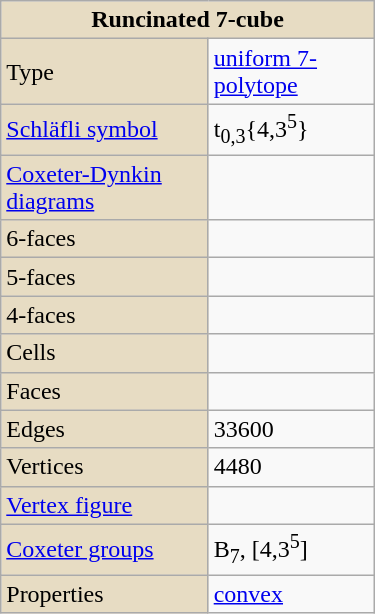<table class="wikitable" align="right" style="margin-left:10px" width="250">
<tr>
<th style="background:#e7dcc3;" colspan="2">Runcinated 7-cube</th>
</tr>
<tr>
<td style="background:#e7dcc3;">Type</td>
<td><a href='#'>uniform 7-polytope</a></td>
</tr>
<tr>
<td style="background:#e7dcc3;"><a href='#'>Schläfli symbol</a></td>
<td>t<sub>0,3</sub>{4,3<sup>5</sup>}</td>
</tr>
<tr>
<td style="background:#e7dcc3;"><a href='#'>Coxeter-Dynkin diagrams</a></td>
<td></td>
</tr>
<tr>
<td style="background:#e7dcc3;">6-faces</td>
<td></td>
</tr>
<tr>
<td style="background:#e7dcc3;">5-faces</td>
<td></td>
</tr>
<tr>
<td style="background:#e7dcc3;">4-faces</td>
<td></td>
</tr>
<tr>
<td style="background:#e7dcc3;">Cells</td>
<td></td>
</tr>
<tr>
<td style="background:#e7dcc3;">Faces</td>
<td></td>
</tr>
<tr>
<td style="background:#e7dcc3;">Edges</td>
<td>33600</td>
</tr>
<tr>
<td style="background:#e7dcc3;">Vertices</td>
<td>4480</td>
</tr>
<tr>
<td style="background:#e7dcc3;"><a href='#'>Vertex figure</a></td>
<td></td>
</tr>
<tr>
<td style="background:#e7dcc3;"><a href='#'>Coxeter groups</a></td>
<td>B<sub>7</sub>, [4,3<sup>5</sup>]</td>
</tr>
<tr>
<td style="background:#e7dcc3;">Properties</td>
<td><a href='#'>convex</a></td>
</tr>
</table>
